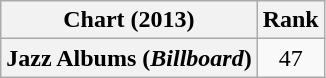<table class="wikitable plainrowheaders">
<tr>
<th scope="col">Chart (2013)</th>
<th scope="col">Rank</th>
</tr>
<tr>
<th scope="row">Jazz Albums (<em>Billboard</em>)</th>
<td align=center>47</td>
</tr>
</table>
